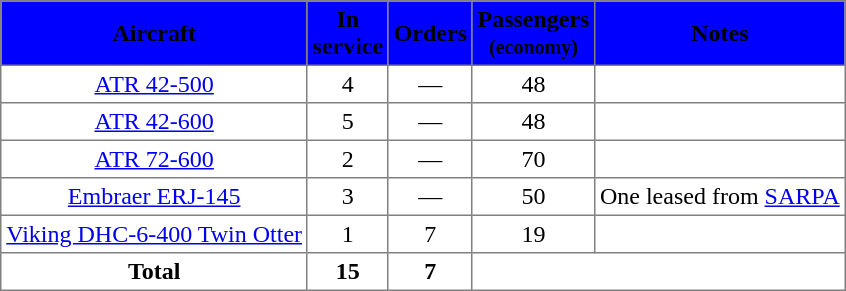<table class="toccolours" border="1" cellpadding="3" style="border-collapse:collapse;text-align:center;margin:auto;">
<tr bgcolor=blue>
<th><span>Aircraft</span></th>
<th><span>In <br> service</span></th>
<th><span>Orders</span></th>
<th><span>Passengers <br> <small>(economy)</small></span></th>
<th><span>Notes</span></th>
</tr>
<tr>
<td><a href='#'>ATR 42-500</a></td>
<td>4</td>
<td>—</td>
<td>48</td>
<td></td>
</tr>
<tr>
<td><a href='#'>ATR 42-600</a></td>
<td>5</td>
<td>—</td>
<td>48</td>
<td></td>
</tr>
<tr>
<td><a href='#'>ATR 72-600</a></td>
<td>2</td>
<td>—</td>
<td>70</td>
<td></td>
</tr>
<tr>
<td><a href='#'>Embraer ERJ-145</a></td>
<td>3</td>
<td>—</td>
<td>50</td>
<td>One leased from <a href='#'>SARPA</a></td>
</tr>
<tr>
<td><a href='#'>Viking DHC-6-400 Twin Otter</a></td>
<td>1</td>
<td>7</td>
<td>19</td>
<td></td>
</tr>
<tr>
<th>Total</th>
<th>15</th>
<th>7</th>
<th colspan=2></th>
</tr>
</table>
